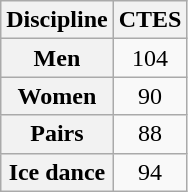<table class="wikitable unsortable" style="text-align:center;">
<tr>
<th scope="col">Discipline</th>
<th scope="col">CTES</th>
</tr>
<tr>
<th scope="row">Men</th>
<td>104</td>
</tr>
<tr>
<th scope="row">Women</th>
<td>90</td>
</tr>
<tr>
<th scope="row">Pairs</th>
<td>88</td>
</tr>
<tr>
<th scope="row">Ice dance</th>
<td>94</td>
</tr>
</table>
